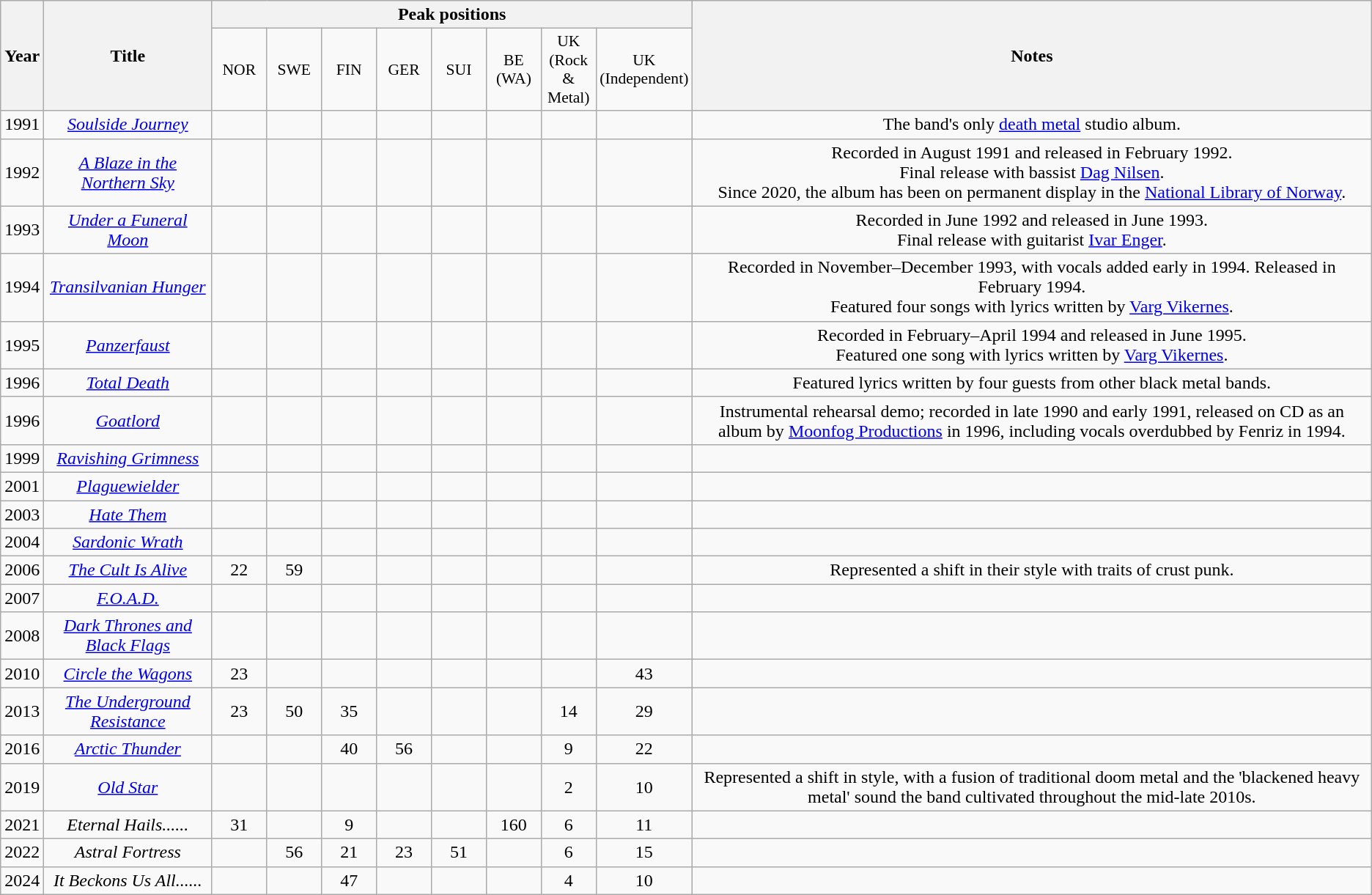<table class="wikitable plainrowheaders" style="text-align:center;">
<tr>
<th scope="col" rowspan="2">Year</th>
<th scope="col" rowspan="2">Title</th>
<th scope="col" colspan="8" style="text-align:center;">Peak positions</th>
<th scope="col" rowspan="2">Notes</th>
</tr>
<tr>
<td scope="col" style="width:3em;font-size:90%;">NOR</td>
<td scope="col" style="width:3em;font-size:90%;">SWE</td>
<td scope="col" style="width:3em;font-size:90%;">FIN</td>
<td scope="col" style="width:3em;font-size:90%;">GER</td>
<td scope="col" style="width:3em;font-size:90%;">SUI</td>
<td scope="col" style="width:3em;font-size:90%;">BE (WA)</td>
<td scope="col" style="width:3em;font-size:90%;">UK (Rock & Metal)</td>
<td scope="col" style="width:3em;font-size:90%;">UK (Independent)</td>
</tr>
<tr>
<td>1991</td>
<td><em><a href='#'>Soulside Journey</a></em></td>
<td></td>
<td></td>
<td></td>
<td></td>
<td></td>
<td></td>
<td></td>
<td></td>
<td>The band's only <a href='#'>death metal</a> studio album.</td>
</tr>
<tr>
<td>1992</td>
<td><em><a href='#'>A Blaze in the Northern Sky</a></em></td>
<td></td>
<td></td>
<td></td>
<td></td>
<td></td>
<td></td>
<td></td>
<td></td>
<td>Recorded in August 1991 and released in February 1992. <br>Final release with bassist <a href='#'>Dag Nilsen</a>. <br> Since 2020, the album has been on permanent display in the <a href='#'>National Library of Norway</a>.</td>
</tr>
<tr>
<td>1993</td>
<td><em><a href='#'>Under a Funeral Moon</a></em></td>
<td></td>
<td></td>
<td></td>
<td></td>
<td></td>
<td></td>
<td></td>
<td></td>
<td>Recorded in June 1992 and released in June 1993. <br>Final release with guitarist <a href='#'>Ivar Enger</a>.</td>
</tr>
<tr>
<td>1994</td>
<td><em><a href='#'>Transilvanian Hunger</a></em></td>
<td></td>
<td></td>
<td></td>
<td></td>
<td></td>
<td></td>
<td></td>
<td></td>
<td>Recorded in November–December 1993, with vocals added early in 1994. Released in February 1994.<br> Featured four songs with lyrics written by <a href='#'>Varg Vikernes</a>.</td>
</tr>
<tr>
<td>1995</td>
<td><em><a href='#'>Panzerfaust</a></em></td>
<td></td>
<td></td>
<td></td>
<td></td>
<td></td>
<td></td>
<td></td>
<td></td>
<td>Recorded in February–April 1994 and released in June 1995.<br> Featured one song with lyrics written by <a href='#'>Varg Vikernes</a>.</td>
</tr>
<tr>
<td>1996</td>
<td><em><a href='#'>Total Death</a></em></td>
<td></td>
<td></td>
<td></td>
<td></td>
<td></td>
<td></td>
<td></td>
<td></td>
<td>Featured lyrics written by four guests from other black metal bands.</td>
</tr>
<tr>
<td>1996</td>
<td><em><a href='#'>Goatlord</a></em></td>
<td></td>
<td></td>
<td></td>
<td></td>
<td></td>
<td></td>
<td></td>
<td></td>
<td>Instrumental rehearsal demo; recorded in late 1990 and early 1991, released on CD as an album by <a href='#'>Moonfog Productions</a> in 1996, including vocals overdubbed by Fenriz in 1994.</td>
</tr>
<tr>
<td>1999</td>
<td><em><a href='#'>Ravishing Grimness</a></em></td>
<td></td>
<td></td>
<td></td>
<td></td>
<td></td>
<td></td>
<td></td>
<td></td>
<td></td>
</tr>
<tr>
<td>2001</td>
<td><em><a href='#'>Plaguewielder</a></em></td>
<td></td>
<td></td>
<td></td>
<td></td>
<td></td>
<td></td>
<td></td>
<td></td>
<td></td>
</tr>
<tr>
<td>2003</td>
<td><em><a href='#'>Hate Them</a></em></td>
<td></td>
<td></td>
<td></td>
<td></td>
<td></td>
<td></td>
<td></td>
<td></td>
<td></td>
</tr>
<tr>
<td>2004</td>
<td><em><a href='#'>Sardonic Wrath</a></em></td>
<td></td>
<td></td>
<td></td>
<td></td>
<td></td>
<td></td>
<td></td>
<td></td>
<td></td>
</tr>
<tr>
<td>2006</td>
<td><em><a href='#'>The Cult Is Alive</a></em></td>
<td>22</td>
<td>59</td>
<td></td>
<td></td>
<td></td>
<td></td>
<td></td>
<td></td>
<td>Represented a shift in their style with traits of crust punk.</td>
</tr>
<tr>
<td>2007</td>
<td><em><a href='#'>F.O.A.D.</a></em></td>
<td></td>
<td></td>
<td></td>
<td></td>
<td></td>
<td></td>
<td></td>
<td></td>
<td></td>
</tr>
<tr>
<td>2008</td>
<td><em><a href='#'>Dark Thrones and Black Flags</a></em></td>
<td></td>
<td></td>
<td></td>
<td></td>
<td></td>
<td></td>
<td></td>
<td></td>
<td></td>
</tr>
<tr>
<td>2010</td>
<td><em><a href='#'>Circle the Wagons</a></em></td>
<td>23</td>
<td></td>
<td></td>
<td></td>
<td></td>
<td></td>
<td></td>
<td>43</td>
<td></td>
</tr>
<tr>
<td>2013</td>
<td><em><a href='#'>The Underground Resistance</a></em></td>
<td>23</td>
<td>50</td>
<td>35</td>
<td></td>
<td></td>
<td></td>
<td>14</td>
<td>29</td>
<td></td>
</tr>
<tr>
<td>2016</td>
<td><em><a href='#'>Arctic Thunder</a></em></td>
<td></td>
<td></td>
<td>40</td>
<td>56</td>
<td></td>
<td></td>
<td>9</td>
<td>22</td>
<td></td>
</tr>
<tr>
<td>2019</td>
<td><em><a href='#'>Old Star</a></em></td>
<td></td>
<td></td>
<td></td>
<td></td>
<td></td>
<td></td>
<td>2</td>
<td>10</td>
<td>Represented a shift in style, with a fusion of traditional doom metal and the 'blackened heavy metal' sound the band cultivated throughout the mid-late 2010s.</td>
</tr>
<tr>
<td>2021</td>
<td><em>Eternal Hails......</em></td>
<td>31</td>
<td></td>
<td>9</td>
<td></td>
<td></td>
<td>160<br></td>
<td>6</td>
<td>11</td>
<td></td>
</tr>
<tr>
<td>2022</td>
<td><em>Astral Fortress</em></td>
<td></td>
<td>56</td>
<td>21</td>
<td>23</td>
<td>51</td>
<td></td>
<td>6</td>
<td>15</td>
<td></td>
</tr>
<tr>
<td>2024</td>
<td><em>It Beckons Us All......</em></td>
<td></td>
<td></td>
<td>47</td>
<td></td>
<td></td>
<td></td>
<td>4</td>
<td>10</td>
<td><br></td>
</tr>
</table>
